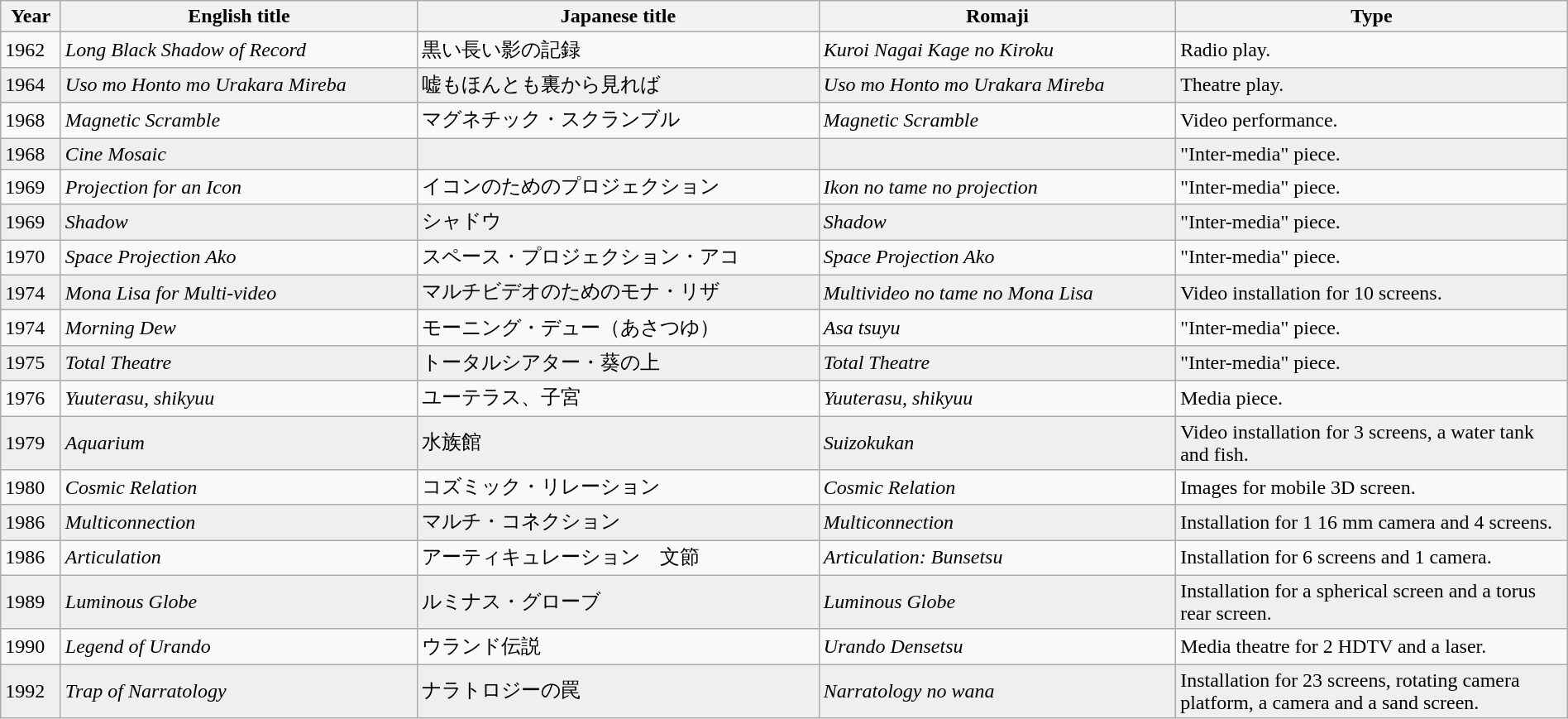<table class="wikitable" width="100%">
<tr>
<th>Year</th>
<th>English title</th>
<th>Japanese title</th>
<th>Romaji</th>
<th width="25%">Type</th>
</tr>
<tr>
<td>1962</td>
<td><em>Long Black Shadow of Record</em></td>
<td>黒い長い影の記録</td>
<td><em>Kuroi Nagai Kage no Kiroku</em></td>
<td>Radio play.</td>
</tr>
<tr style=background:#efefef;>
<td>1964</td>
<td><em>Uso mo Honto mo Urakara Mireba</em></td>
<td>嘘もほんとも裏から見れば</td>
<td><em>Uso mo Honto mo Urakara Mireba</em></td>
<td>Theatre play.</td>
</tr>
<tr>
<td>1968</td>
<td><em>Magnetic Scramble</em></td>
<td>マグネチック・スクランブル</td>
<td><em>Magnetic Scramble</em></td>
<td>Video performance.</td>
</tr>
<tr style=background:#efefef;>
<td>1968</td>
<td><em>Cine Mosaic</em></td>
<td></td>
<td></td>
<td>"Inter-media" piece.</td>
</tr>
<tr>
<td>1969</td>
<td><em>Projection for an Icon</em></td>
<td>イコンのためのプロジェクション</td>
<td><em>Ikon no tame no projection</em></td>
<td>"Inter-media" piece.</td>
</tr>
<tr style=background:#efefef;>
<td>1969</td>
<td><em>Shadow</em></td>
<td>シャドウ</td>
<td><em>Shadow</em></td>
<td>"Inter-media" piece.</td>
</tr>
<tr>
<td>1970</td>
<td><em>Space Projection Ako</em></td>
<td>スペース・プロジェクション・アコ</td>
<td><em>Space Projection Ako</em></td>
<td>"Inter-media" piece.</td>
</tr>
<tr style=background:#efefef;>
<td>1974</td>
<td><em>Mona Lisa for Multi-video</em></td>
<td>マルチビデオのためのモナ・リザ</td>
<td><em>Multivideo no tame no Mona Lisa</em></td>
<td>Video installation for 10 screens.</td>
</tr>
<tr>
<td>1974</td>
<td><em>Morning Dew</em></td>
<td>モーニング・デュー（あさつゆ）</td>
<td><em>Asa tsuyu</em></td>
<td>"Inter-media" piece.</td>
</tr>
<tr style=background:#efefef;>
<td>1975</td>
<td><em>Total Theatre</em></td>
<td>トータルシアター・葵の上</td>
<td><em>Total Theatre</em></td>
<td>"Inter-media" piece.</td>
</tr>
<tr>
<td>1976</td>
<td><em>Yuuterasu, shikyuu</em></td>
<td>ユーテラス、子宮</td>
<td><em>Yuuterasu, shikyuu</em></td>
<td>Media piece.</td>
</tr>
<tr style=background:#efefef;>
<td>1979</td>
<td><em>Aquarium</em></td>
<td>水族館</td>
<td><em>Suizokukan</em></td>
<td>Video installation for 3 screens, a water tank and fish.</td>
</tr>
<tr>
<td>1980</td>
<td><em>Cosmic Relation</em></td>
<td>コズミック・リレーション</td>
<td><em>Cosmic Relation</em></td>
<td>Images for mobile 3D screen.</td>
</tr>
<tr style=background:#efefef;>
<td>1986</td>
<td><em>Multiconnection</em></td>
<td>マルチ・コネクション</td>
<td><em>Multiconnection</em></td>
<td>Installation for 1 16 mm camera and 4 screens.</td>
</tr>
<tr>
<td>1986</td>
<td><em>Articulation</em></td>
<td>アーティキュレーション　文節</td>
<td><em>Articulation: Bunsetsu</em></td>
<td>Installation for 6 screens and 1 camera.</td>
</tr>
<tr style=background:#efefef;>
<td>1989</td>
<td><em>Luminous Globe</em></td>
<td>ルミナス・グローブ</td>
<td><em>Luminous Globe</em></td>
<td>Installation for a spherical screen and a torus rear screen.</td>
</tr>
<tr>
<td>1990</td>
<td><em>Legend of Urando</em></td>
<td>ウランド伝説</td>
<td><em>Urando Densetsu</em></td>
<td>Media theatre for 2 HDTV and a laser.</td>
</tr>
<tr style=background:#efefef;>
<td>1992</td>
<td><em>Trap of Narratology</em></td>
<td>ナラトロジーの罠</td>
<td><em>Narratology no wana</em></td>
<td>Installation for 23 screens, rotating camera platform, a camera and a sand screen.</td>
</tr>
</table>
